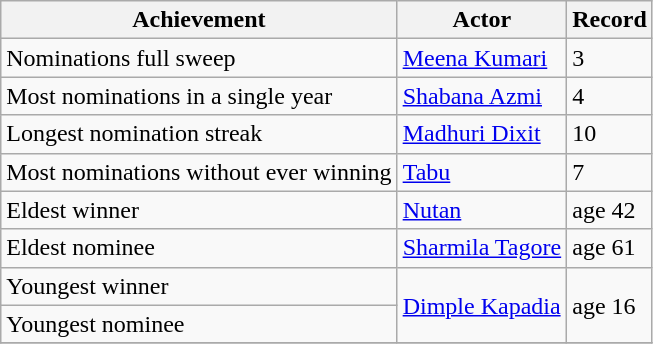<table class="wikitable">
<tr>
<th>Achievement</th>
<th>Actor</th>
<th>Record</th>
</tr>
<tr>
<td>Nominations full sweep</td>
<td><a href='#'>Meena Kumari</a> </td>
<td>3</td>
</tr>
<tr>
<td>Most nominations in a single year</td>
<td><a href='#'>Shabana Azmi</a> </td>
<td>4</td>
</tr>
<tr>
<td>Longest nomination streak</td>
<td><a href='#'>Madhuri Dixit</a> </td>
<td>10</td>
</tr>
<tr>
<td>Most nominations without ever winning</td>
<td><a href='#'>Tabu</a></td>
<td>7</td>
</tr>
<tr>
<td>Eldest winner</td>
<td><a href='#'>Nutan</a> </td>
<td>age 42</td>
</tr>
<tr>
<td>Eldest nominee</td>
<td><a href='#'>Sharmila Tagore</a> </td>
<td>age 61</td>
</tr>
<tr>
<td>Youngest winner</td>
<td rowspan="2"><a href='#'>Dimple Kapadia</a> </td>
<td rowspan="2">age 16</td>
</tr>
<tr>
<td>Youngest nominee</td>
</tr>
<tr>
</tr>
</table>
